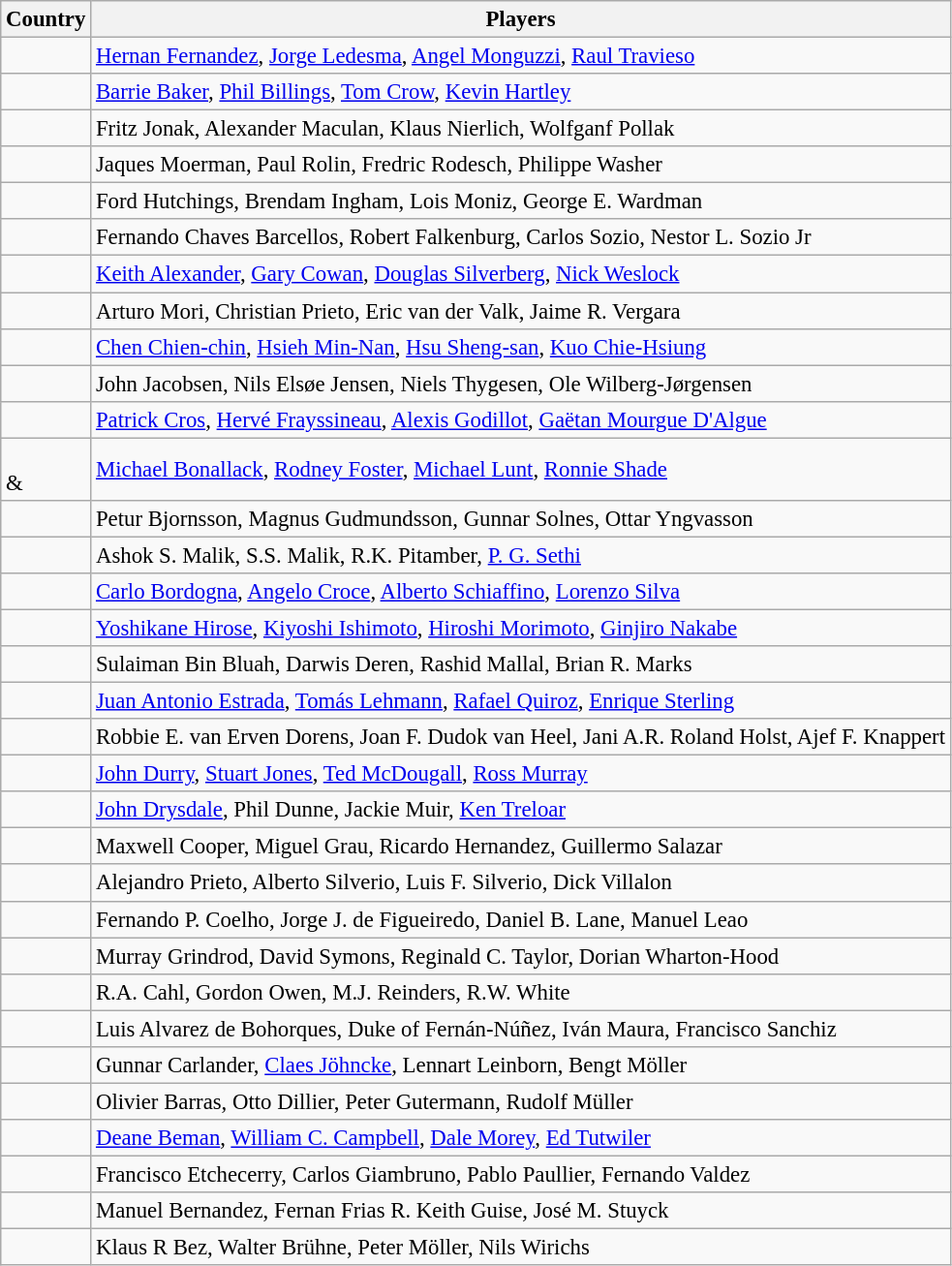<table class="wikitable" style="font-size:95%;">
<tr>
<th>Country</th>
<th>Players</th>
</tr>
<tr>
<td></td>
<td><a href='#'>Hernan Fernandez</a>, <a href='#'>Jorge Ledesma</a>, <a href='#'>Angel Monguzzi</a>, <a href='#'>Raul Travieso</a></td>
</tr>
<tr>
<td></td>
<td><a href='#'>Barrie Baker</a>, <a href='#'>Phil Billings</a>, <a href='#'>Tom Crow</a>, <a href='#'>Kevin Hartley</a></td>
</tr>
<tr>
<td></td>
<td>Fritz Jonak, Alexander Maculan, Klaus Nierlich, Wolfganf Pollak</td>
</tr>
<tr>
<td></td>
<td>Jaques Moerman, Paul Rolin, Fredric Rodesch, Philippe Washer</td>
</tr>
<tr>
<td></td>
<td>Ford Hutchings, Brendam Ingham, Lois Moniz, George E. Wardman</td>
</tr>
<tr>
<td></td>
<td>Fernando Chaves Barcellos, Robert Falkenburg, Carlos Sozio, Nestor L. Sozio Jr</td>
</tr>
<tr>
<td></td>
<td><a href='#'>Keith Alexander</a>, <a href='#'>Gary Cowan</a>, <a href='#'>Douglas Silverberg</a>, <a href='#'>Nick Weslock</a></td>
</tr>
<tr>
<td></td>
<td>Arturo Mori, Christian Prieto, Eric van der Valk, Jaime R. Vergara</td>
</tr>
<tr>
<td></td>
<td><a href='#'>Chen Chien-chin</a>, <a href='#'>Hsieh Min-Nan</a>, <a href='#'>Hsu Sheng-san</a>, <a href='#'>Kuo Chie-Hsiung</a></td>
</tr>
<tr>
<td></td>
<td>John Jacobsen, Nils Elsøe Jensen, Niels Thygesen, Ole Wilberg-Jørgensen</td>
</tr>
<tr>
<td></td>
<td><a href='#'>Patrick Cros</a>, <a href='#'>Hervé Frayssineau</a>, <a href='#'>Alexis Godillot</a>, <a href='#'>Gaëtan Mourgue D'Algue</a></td>
</tr>
<tr>
<td><br>& </td>
<td><a href='#'>Michael Bonallack</a>, <a href='#'>Rodney Foster</a>, <a href='#'>Michael Lunt</a>, <a href='#'>Ronnie Shade</a></td>
</tr>
<tr>
<td></td>
<td>Petur Bjornsson, Magnus Gudmundsson, Gunnar Solnes, Ottar Yngvasson</td>
</tr>
<tr>
<td></td>
<td>Ashok S. Malik, S.S. Malik, R.K. Pitamber, <a href='#'>P. G. Sethi</a></td>
</tr>
<tr>
<td></td>
<td><a href='#'>Carlo Bordogna</a>, <a href='#'>Angelo Croce</a>, <a href='#'>Alberto Schiaffino</a>, <a href='#'>Lorenzo Silva</a></td>
</tr>
<tr>
<td></td>
<td><a href='#'>Yoshikane Hirose</a>, <a href='#'>Kiyoshi Ishimoto</a>, <a href='#'>Hiroshi Morimoto</a>, <a href='#'>Ginjiro Nakabe</a></td>
</tr>
<tr>
<td></td>
<td>Sulaiman Bin Bluah, Darwis Deren, Rashid Mallal, Brian R. Marks</td>
</tr>
<tr>
<td></td>
<td><a href='#'>Juan Antonio Estrada</a>, <a href='#'>Tomás Lehmann</a>, <a href='#'>Rafael Quiroz</a>, <a href='#'>Enrique Sterling</a></td>
</tr>
<tr>
<td></td>
<td>Robbie E. van Erven Dorens, Joan F. Dudok van Heel, Jani A.R. Roland Holst, Ajef F. Knappert</td>
</tr>
<tr>
<td></td>
<td><a href='#'>John Durry</a>, <a href='#'>Stuart Jones</a>, <a href='#'>Ted McDougall</a>, <a href='#'>Ross Murray</a></td>
</tr>
<tr>
<td></td>
<td><a href='#'>John Drysdale</a>, Phil Dunne, Jackie Muir, <a href='#'>Ken Treloar</a></td>
</tr>
<tr>
<td></td>
<td>Maxwell Cooper, Miguel Grau, Ricardo Hernandez, Guillermo Salazar</td>
</tr>
<tr>
<td></td>
<td>Alejandro Prieto, Alberto Silverio, Luis F. Silverio, Dick Villalon</td>
</tr>
<tr>
<td></td>
<td>Fernando P. Coelho, Jorge J. de Figueiredo, Daniel B. Lane, Manuel Leao</td>
</tr>
<tr>
<td></td>
<td>Murray Grindrod, David Symons, Reginald C. Taylor, Dorian Wharton-Hood</td>
</tr>
<tr>
<td></td>
<td>R.A. Cahl, Gordon Owen, M.J. Reinders, R.W. White</td>
</tr>
<tr>
<td></td>
<td>Luis Alvarez de Bohorques, Duke of Fernán-Núñez, Iván Maura, Francisco Sanchiz</td>
</tr>
<tr>
<td></td>
<td>Gunnar Carlander, <a href='#'>Claes Jöhncke</a>, Lennart Leinborn, Bengt Möller</td>
</tr>
<tr>
<td></td>
<td>Olivier Barras, Otto Dillier, Peter Gutermann, Rudolf Müller</td>
</tr>
<tr>
<td></td>
<td><a href='#'>Deane Beman</a>, <a href='#'>William C. Campbell</a>, <a href='#'>Dale Morey</a>, <a href='#'>Ed Tutwiler</a></td>
</tr>
<tr>
<td></td>
<td>Francisco Etchecerry, Carlos Giambruno, Pablo Paullier, Fernando Valdez</td>
</tr>
<tr>
<td></td>
<td>Manuel Bernandez, Fernan Frias R. Keith Guise, José M. Stuyck</td>
</tr>
<tr>
<td></td>
<td>Klaus R Bez, Walter Brühne, Peter Möller, Nils Wirichs</td>
</tr>
</table>
